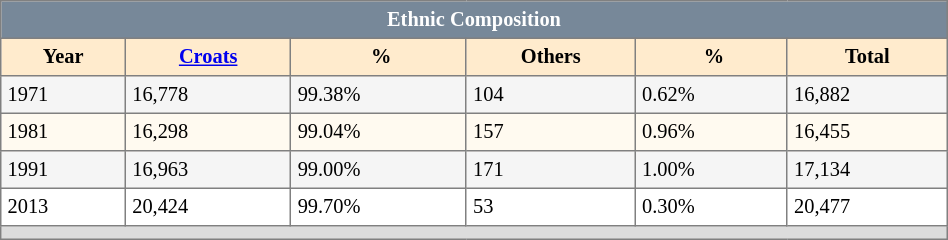<table border="2" cellspacing="0" cellpadding="4" rules="all"  style="width:50%; clear:all; margin:6px 0 0; border-style:solid; border-width:1px; border-collapse:collapse; font-size:85%; empty-cells:show;">
<tr>
<td colspan="14"  style="text-align:center; background:#778899; color:white;"><strong>Ethnic Composition</strong></td>
</tr>
<tr style="background:#ffebcd;">
<th>Year</th>
<th><a href='#'>Croats</a></th>
<th> %</th>
<th>Others</th>
<th> %</th>
<th>Total</th>
</tr>
<tr style="background:#f5f5f5;">
<td>1971</td>
<td>16,778</td>
<td>99.38%</td>
<td>104</td>
<td>0.62%</td>
<td>16,882</td>
</tr>
<tr style="background:#fffaf0;">
<td>1981</td>
<td>16,298</td>
<td>99.04%</td>
<td>157</td>
<td>0.96%</td>
<td>16,455</td>
</tr>
<tr style="background:#f5f5f5;">
<td>1991</td>
<td>16,963</td>
<td>99.00%</td>
<td>171</td>
<td>1.00%</td>
<td>17,134</td>
</tr>
<tr>
<td>2013</td>
<td>20,424</td>
<td>99.70%</td>
<td>53</td>
<td>0.30%</td>
<td>20,477</td>
</tr>
<tr>
<td colspan="14"  style="text-align:center; background:#dcdcdc;"><small></small></td>
</tr>
</table>
